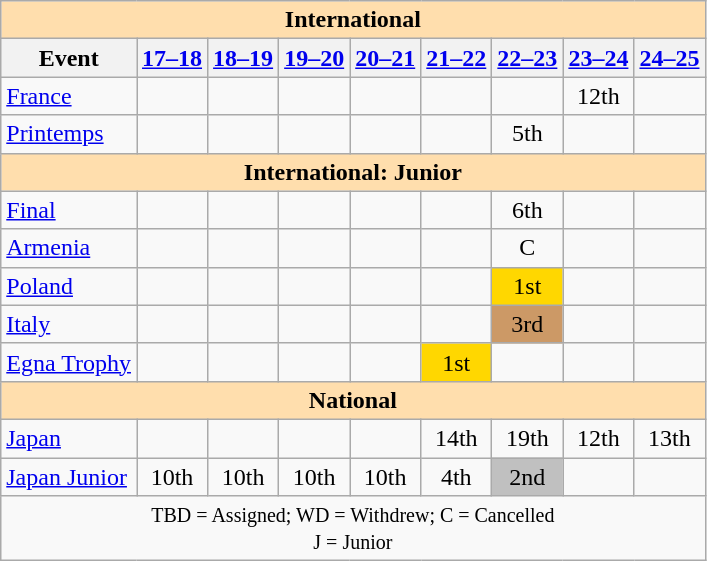<table class="wikitable" style="text-align:center">
<tr>
<th colspan="11" style="background-color: #ffdead; " align="center">International</th>
</tr>
<tr>
<th>Event</th>
<th><a href='#'>17–18</a></th>
<th><a href='#'>18–19</a></th>
<th><a href='#'>19–20</a></th>
<th><a href='#'>20–21</a></th>
<th><a href='#'>21–22</a></th>
<th><a href='#'>22–23</a></th>
<th><a href='#'>23–24</a></th>
<th><a href='#'>24–25</a></th>
</tr>
<tr>
<td align=left> <a href='#'>France</a></td>
<td></td>
<td></td>
<td></td>
<td></td>
<td></td>
<td></td>
<td>12th</td>
<td></td>
</tr>
<tr>
<td align=left><a href='#'>Printemps</a></td>
<td></td>
<td></td>
<td></td>
<td></td>
<td></td>
<td>5th</td>
<td></td>
<td></td>
</tr>
<tr>
<th colspan="11" style="background-color: #ffdead; " align="center">International: Junior</th>
</tr>
<tr>
<td align=left> <a href='#'>Final</a></td>
<td></td>
<td></td>
<td></td>
<td></td>
<td></td>
<td>6th</td>
<td></td>
<td></td>
</tr>
<tr>
<td align=left> <a href='#'>Armenia</a></td>
<td></td>
<td></td>
<td></td>
<td></td>
<td></td>
<td>C</td>
<td></td>
<td></td>
</tr>
<tr>
<td align=left> <a href='#'>Poland</a></td>
<td></td>
<td></td>
<td></td>
<td></td>
<td></td>
<td bgcolor=gold>1st</td>
<td></td>
<td></td>
</tr>
<tr>
<td align=left> <a href='#'>Italy</a></td>
<td></td>
<td></td>
<td></td>
<td></td>
<td></td>
<td bgcolor=cc9966>3rd</td>
<td></td>
<td></td>
</tr>
<tr>
<td align=left><a href='#'>Egna Trophy</a></td>
<td></td>
<td></td>
<td></td>
<td></td>
<td bgcolor=gold>1st</td>
<td></td>
<td></td>
<td></td>
</tr>
<tr>
<th colspan="11" style="background-color: #ffdead; " align="center">National</th>
</tr>
<tr>
<td align=left><a href='#'>Japan</a></td>
<td></td>
<td></td>
<td></td>
<td></td>
<td>14th</td>
<td>19th</td>
<td>12th</td>
<td>13th</td>
</tr>
<tr>
<td align=left><a href='#'>Japan Junior</a></td>
<td>10th</td>
<td>10th</td>
<td>10th</td>
<td>10th</td>
<td>4th</td>
<td bgcolor=silver>2nd</td>
<td></td>
<td></td>
</tr>
<tr>
<td colspan="11" align="center"><small>TBD = Assigned; WD = Withdrew; C = Cancelled<br> J = Junior </small></td>
</tr>
</table>
